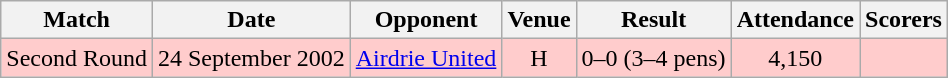<table class="wikitable" style="font-size:100%; text-align:center">
<tr>
<th>Match</th>
<th>Date</th>
<th>Opponent</th>
<th>Venue</th>
<th>Result</th>
<th>Attendance</th>
<th>Scorers</th>
</tr>
<tr style="background: #FFCCCC;">
<td>Second Round</td>
<td>24 September 2002</td>
<td><a href='#'>Airdrie United</a></td>
<td>H</td>
<td>0–0 (3–4 pens)</td>
<td>4,150</td>
<td></td>
</tr>
</table>
